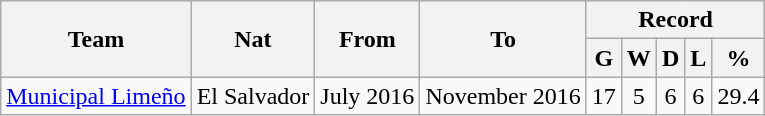<table class="wikitable" style="text-align: center">
<tr>
<th rowspan="2">Team</th>
<th rowspan="2">Nat</th>
<th rowspan="2">From</th>
<th rowspan="2">To</th>
<th colspan="5">Record</th>
</tr>
<tr>
<th>G</th>
<th>W</th>
<th>D</th>
<th>L</th>
<th>%</th>
</tr>
<tr>
<td align=left><a href='#'>Municipal Limeño</a></td>
<td>El Salvador</td>
<td align=left>July 2016</td>
<td align=left>November 2016</td>
<td>17</td>
<td>5</td>
<td>6</td>
<td>6</td>
<td>29.4</td>
</tr>
</table>
